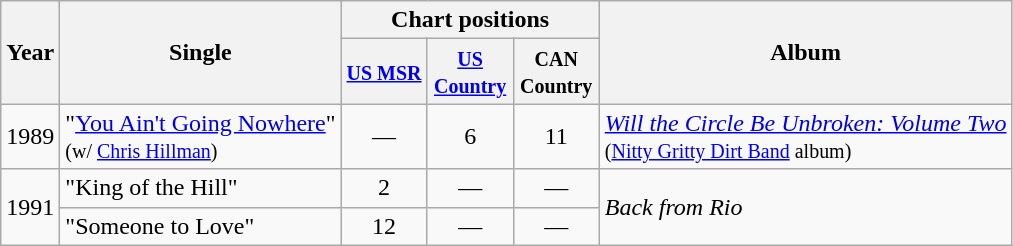<table class="wikitable">
<tr>
<th rowspan="2">Year</th>
<th rowspan="2">Single</th>
<th colspan="3">Chart positions</th>
<th rowspan="2">Album</th>
</tr>
<tr>
<th width="50"><small><a href='#'>US MSR</a></small></th>
<th width="50"><small><a href='#'>US Country</a></small></th>
<th width="50"><small>CAN Country</small></th>
</tr>
<tr>
<td>1989</td>
<td>"<a href='#'>You Ain't Going Nowhere</a>"<br><small>(w/ <a href='#'>Chris Hillman</a>)</small></td>
<td align=center>—</td>
<td align=center>6</td>
<td align=center>11</td>
<td><em><a href='#'>Will the Circle Be Unbroken: Volume Two</a></em><br><small>(<a href='#'>Nitty Gritty Dirt Band</a> album)</small></td>
</tr>
<tr>
<td rowspan=2>1991</td>
<td>"King of the Hill"</td>
<td align=center>2</td>
<td align=center>—</td>
<td align=center>—</td>
<td rowspan=2><em>Back from Rio</em></td>
</tr>
<tr>
<td>"Someone to Love"</td>
<td align=center>12</td>
<td align=center>—</td>
<td align=center>—</td>
</tr>
</table>
